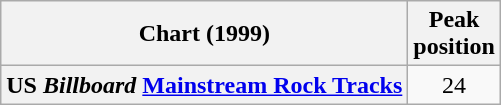<table class="wikitable sortable plainrowheaders" style="text-align:center;">
<tr>
<th scope="col">Chart (1999)</th>
<th scope="col">Peak<br>position</th>
</tr>
<tr>
<th scope="row">US <em>Billboard</em> <a href='#'>Mainstream Rock Tracks</a></th>
<td align="center">24</td>
</tr>
</table>
